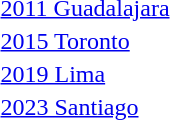<table>
<tr>
<td><a href='#'>2011 Guadalajara</a><br></td>
<td></td>
<td></td>
<td></td>
</tr>
<tr>
<td><a href='#'>2015 Toronto</a><br></td>
<td></td>
<td></td>
<td></td>
</tr>
<tr>
<td><a href='#'>2019 Lima</a><br></td>
<td></td>
<td></td>
<td></td>
</tr>
<tr>
<td><a href='#'>2023 Santiago</a><br></td>
<td></td>
<td></td>
<td></td>
</tr>
</table>
